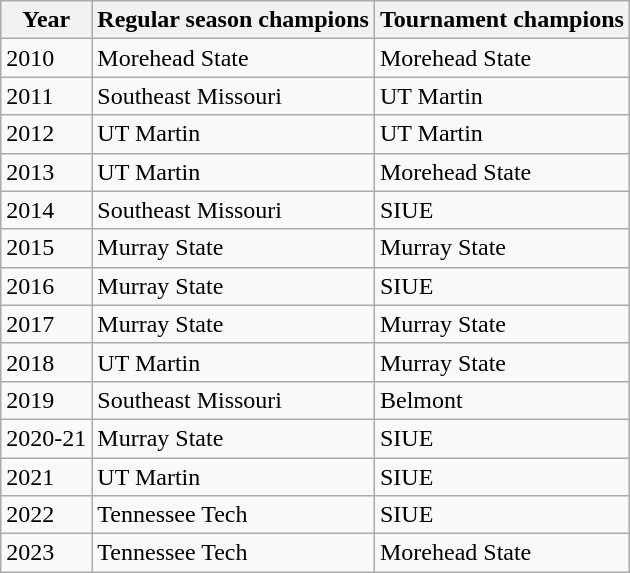<table class="wikitable">
<tr>
<th>Year</th>
<th>Regular season champions</th>
<th>Tournament champions</th>
</tr>
<tr>
<td>2010</td>
<td>Morehead State</td>
<td>Morehead State</td>
</tr>
<tr>
<td>2011</td>
<td>Southeast Missouri</td>
<td>UT Martin</td>
</tr>
<tr>
<td>2012</td>
<td>UT Martin</td>
<td>UT Martin</td>
</tr>
<tr>
<td>2013</td>
<td>UT Martin</td>
<td>Morehead State</td>
</tr>
<tr>
<td>2014</td>
<td>Southeast Missouri</td>
<td>SIUE</td>
</tr>
<tr>
<td>2015</td>
<td>Murray State</td>
<td>Murray State</td>
</tr>
<tr>
<td>2016</td>
<td>Murray State</td>
<td>SIUE</td>
</tr>
<tr>
<td>2017</td>
<td>Murray State</td>
<td>Murray State</td>
</tr>
<tr>
<td>2018</td>
<td>UT Martin</td>
<td>Murray State</td>
</tr>
<tr>
<td>2019</td>
<td>Southeast Missouri</td>
<td>Belmont</td>
</tr>
<tr>
<td>2020-21</td>
<td>Murray State</td>
<td>SIUE</td>
</tr>
<tr>
<td>2021</td>
<td>UT Martin</td>
<td>SIUE</td>
</tr>
<tr>
<td>2022</td>
<td>Tennessee Tech</td>
<td>SIUE</td>
</tr>
<tr>
<td>2023</td>
<td>Tennessee Tech</td>
<td>Morehead State</td>
</tr>
</table>
